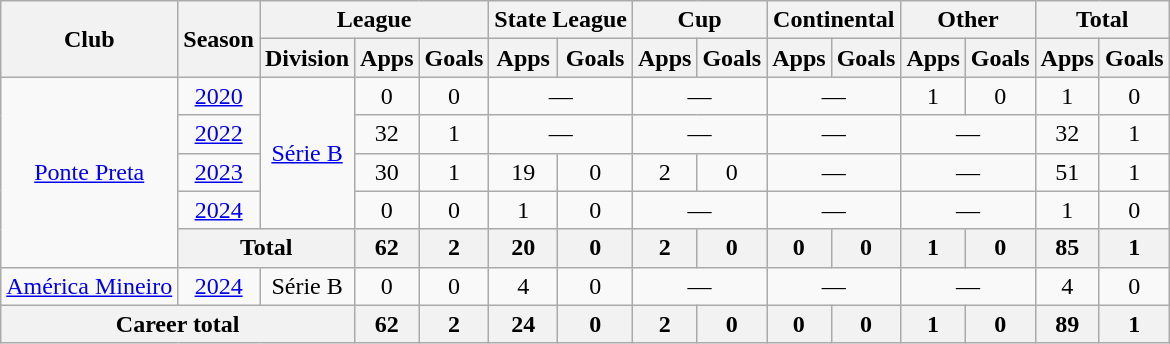<table class="wikitable" style="text-align: center;">
<tr>
<th rowspan="2">Club</th>
<th rowspan="2">Season</th>
<th colspan="3">League</th>
<th colspan="2">State League</th>
<th colspan="2">Cup</th>
<th colspan="2">Continental</th>
<th colspan="2">Other</th>
<th colspan="2">Total</th>
</tr>
<tr>
<th>Division</th>
<th>Apps</th>
<th>Goals</th>
<th>Apps</th>
<th>Goals</th>
<th>Apps</th>
<th>Goals</th>
<th>Apps</th>
<th>Goals</th>
<th>Apps</th>
<th>Goals</th>
<th>Apps</th>
<th>Goals</th>
</tr>
<tr>
<td rowspan="5" valign="center"><a href='#'>Ponte Preta</a></td>
<td><a href='#'>2020</a></td>
<td rowspan="4"><a href='#'>Série B</a></td>
<td>0</td>
<td>0</td>
<td colspan="2">—</td>
<td colspan="2">—</td>
<td colspan="2">—</td>
<td>1</td>
<td>0</td>
<td>1</td>
<td>0</td>
</tr>
<tr>
<td><a href='#'>2022</a></td>
<td>32</td>
<td>1</td>
<td colspan="2">—</td>
<td colspan="2">—</td>
<td colspan="2">—</td>
<td colspan="2">—</td>
<td>32</td>
<td>1</td>
</tr>
<tr>
<td><a href='#'>2023</a></td>
<td>30</td>
<td>1</td>
<td>19</td>
<td>0</td>
<td>2</td>
<td>0</td>
<td colspan="2">—</td>
<td colspan="2">—</td>
<td>51</td>
<td>1</td>
</tr>
<tr>
<td><a href='#'>2024</a></td>
<td>0</td>
<td>0</td>
<td>1</td>
<td>0</td>
<td colspan="2">—</td>
<td colspan="2">—</td>
<td colspan="2">—</td>
<td>1</td>
<td>0</td>
</tr>
<tr>
<th colspan="2">Total</th>
<th>62</th>
<th>2</th>
<th>20</th>
<th>0</th>
<th>2</th>
<th>0</th>
<th>0</th>
<th>0</th>
<th>1</th>
<th>0</th>
<th>85</th>
<th>1</th>
</tr>
<tr>
<td><a href='#'>América Mineiro</a></td>
<td><a href='#'>2024</a></td>
<td>Série B</td>
<td>0</td>
<td>0</td>
<td>4</td>
<td>0</td>
<td colspan="2">—</td>
<td colspan="2">—</td>
<td colspan="2">—</td>
<td>4</td>
<td>0</td>
</tr>
<tr>
<th colspan="3"><strong>Career total</strong></th>
<th>62</th>
<th>2</th>
<th>24</th>
<th>0</th>
<th>2</th>
<th>0</th>
<th>0</th>
<th>0</th>
<th>1</th>
<th>0</th>
<th>89</th>
<th>1</th>
</tr>
</table>
